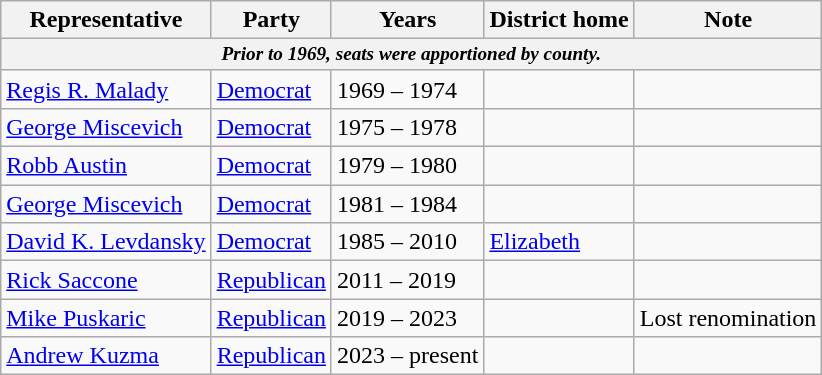<table class=wikitable>
<tr valign=bottom>
<th>Representative</th>
<th>Party</th>
<th>Years</th>
<th>District home</th>
<th>Note</th>
</tr>
<tr>
<th colspan=5 style="font-size: 80%;"><em>Prior to 1969, seats were apportioned by county.</em></th>
</tr>
<tr>
<td><a href='#'>Regis R. Malady</a></td>
<td><a href='#'>Democrat</a></td>
<td>1969 – 1974</td>
<td></td>
<td></td>
</tr>
<tr>
<td><a href='#'>George Miscevich</a></td>
<td><a href='#'>Democrat</a></td>
<td>1975 – 1978</td>
<td></td>
<td></td>
</tr>
<tr>
<td><a href='#'>Robb Austin</a></td>
<td><a href='#'>Democrat</a></td>
<td>1979 – 1980</td>
<td></td>
<td></td>
</tr>
<tr>
<td><a href='#'>George Miscevich</a></td>
<td><a href='#'>Democrat</a></td>
<td>1981 – 1984</td>
<td></td>
<td></td>
</tr>
<tr>
<td><a href='#'>David K. Levdansky</a></td>
<td><a href='#'>Democrat</a></td>
<td>1985 – 2010</td>
<td><a href='#'>Elizabeth</a></td>
<td></td>
</tr>
<tr>
<td><a href='#'>Rick Saccone</a></td>
<td><a href='#'>Republican</a></td>
<td>2011 – 2019</td>
<td></td>
<td></td>
</tr>
<tr>
<td><a href='#'>Mike Puskaric</a></td>
<td><a href='#'>Republican</a></td>
<td>2019 – 2023</td>
<td></td>
<td>Lost renomination</td>
</tr>
<tr>
<td><a href='#'>Andrew Kuzma</a></td>
<td><a href='#'>Republican</a></td>
<td>2023 – present</td>
<td></td>
<td></td>
</tr>
</table>
